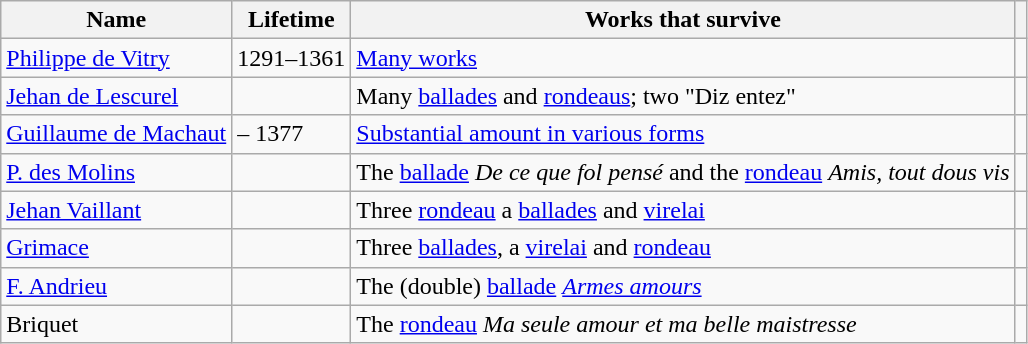<table class = "wikitable sortable plainrowheaders">
<tr>
<th scope="col">Name</th>
<th scope="col">Lifetime</th>
<th scope="col">Works that survive</th>
<th scope="col" class="unsortable"></th>
</tr>
<tr>
<td><a href='#'>Philippe de Vitry</a></td>
<td>1291–1361</td>
<td><a href='#'>Many works</a></td>
<td></td>
</tr>
<tr>
<td><a href='#'>Jehan de Lescurel</a></td>
<td></td>
<td>Many <a href='#'>ballades</a> and <a href='#'>rondeaus</a>; two "Diz entez"</td>
<td></td>
</tr>
<tr>
<td><a href='#'>Guillaume de Machaut</a></td>
<td> – 1377</td>
<td><a href='#'>Substantial amount in various forms</a><br></td>
<td></td>
</tr>
<tr>
<td><a href='#'>P. des Molins</a></td>
<td></td>
<td>The <a href='#'>ballade</a> <em>De ce que fol pensé</em> and the <a href='#'>rondeau</a> <em>Amis, tout dous vis</em></td>
<td></td>
</tr>
<tr>
<td><a href='#'>Jehan Vaillant</a></td>
<td></td>
<td>Three <a href='#'>rondeau</a> a <a href='#'>ballades</a> and <a href='#'>virelai</a><br></td>
<td></td>
</tr>
<tr>
<td><a href='#'>Grimace</a></td>
<td></td>
<td>Three <a href='#'>ballades</a>, a <a href='#'>virelai</a> and <a href='#'>rondeau</a><br></td>
<td></td>
</tr>
<tr>
<td><a href='#'>F. Andrieu</a></td>
<td></td>
<td>The (double) <a href='#'>ballade</a> <a href='#'><em>Armes amours</em></a></td>
<td></td>
</tr>
<tr>
<td>Briquet</td>
<td></td>
<td>The <a href='#'>rondeau</a> <em>Ma seule amour et ma belle maistresse</em></td>
<td></td>
</tr>
</table>
